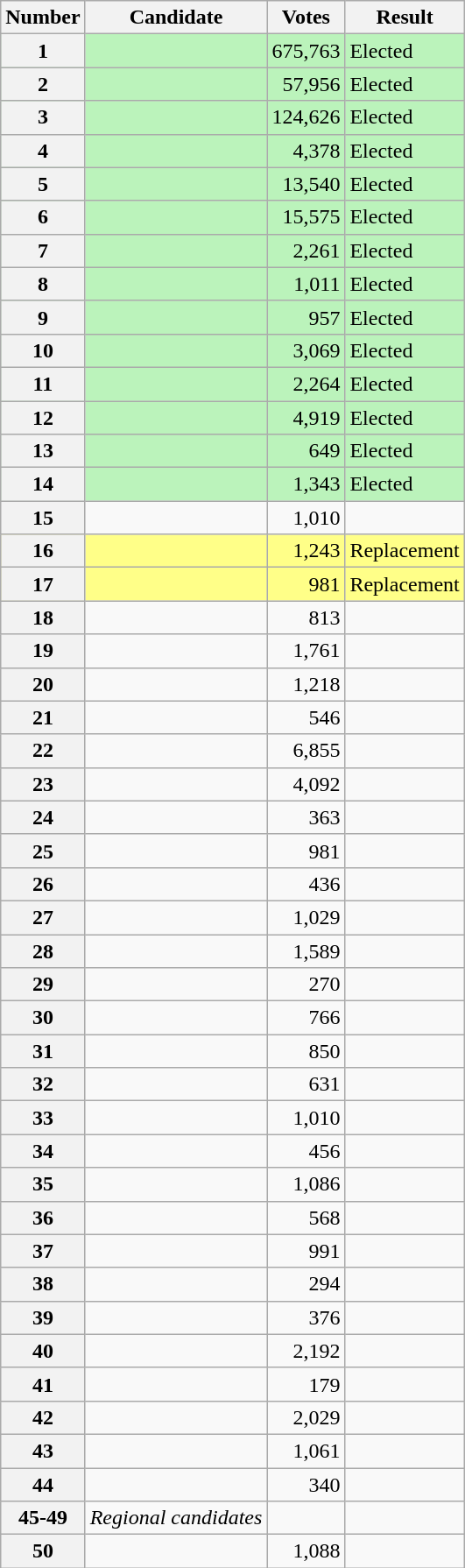<table class="wikitable sortable">
<tr>
<th scope="col">Number</th>
<th scope="col">Candidate</th>
<th scope="col">Votes</th>
<th scope="col">Result</th>
</tr>
<tr bgcolor=bbf3bb>
<th scope="row">1</th>
<td></td>
<td style="text-align:right">675,763</td>
<td>Elected</td>
</tr>
<tr bgcolor=bbf3bb>
<th scope="row">2</th>
<td></td>
<td style="text-align:right">57,956</td>
<td>Elected</td>
</tr>
<tr bgcolor=bbf3bb>
<th scope="row">3</th>
<td></td>
<td style="text-align:right">124,626</td>
<td>Elected</td>
</tr>
<tr bgcolor=bbf3bb>
<th scope="row">4</th>
<td></td>
<td style="text-align:right">4,378</td>
<td>Elected</td>
</tr>
<tr bgcolor=bbf3bb>
<th scope="row">5</th>
<td></td>
<td style="text-align:right">13,540</td>
<td>Elected</td>
</tr>
<tr bgcolor=bbf3bb>
<th scope="row">6</th>
<td></td>
<td style="text-align:right">15,575</td>
<td>Elected</td>
</tr>
<tr bgcolor=bbf3bb>
<th scope="row">7</th>
<td></td>
<td style="text-align:right">2,261</td>
<td>Elected</td>
</tr>
<tr bgcolor=bbf3bb>
<th scope="row">8</th>
<td></td>
<td style="text-align:right">1,011</td>
<td>Elected</td>
</tr>
<tr bgcolor=bbf3bb>
<th scope="row">9</th>
<td></td>
<td style="text-align:right">957</td>
<td>Elected</td>
</tr>
<tr bgcolor=bbf3bb>
<th scope="row">10</th>
<td></td>
<td style="text-align:right">3,069</td>
<td>Elected</td>
</tr>
<tr bgcolor=bbf3bb>
<th scope="row">11</th>
<td></td>
<td style="text-align:right">2,264</td>
<td>Elected</td>
</tr>
<tr bgcolor=bbf3bb>
<th scope="row">12</th>
<td></td>
<td style="text-align:right">4,919</td>
<td>Elected</td>
</tr>
<tr bgcolor=bbf3bb>
<th scope="row">13</th>
<td></td>
<td style="text-align:right">649</td>
<td>Elected</td>
</tr>
<tr bgcolor=bbf3bb>
<th scope="row">14</th>
<td></td>
<td style="text-align:right">1,343</td>
<td>Elected</td>
</tr>
<tr>
<th scope="row">15</th>
<td></td>
<td style="text-align:right">1,010</td>
<td></td>
</tr>
<tr bgcolor=#FF8>
<th scope="row">16</th>
<td></td>
<td style="text-align:right">1,243</td>
<td>Replacement</td>
</tr>
<tr bgcolor=#FF8>
<th scope="row">17</th>
<td></td>
<td style="text-align:right">981</td>
<td>Replacement</td>
</tr>
<tr>
<th scope="row">18</th>
<td></td>
<td style="text-align:right">813</td>
<td></td>
</tr>
<tr>
<th scope="row">19</th>
<td></td>
<td style="text-align:right">1,761</td>
<td></td>
</tr>
<tr>
<th scope="row">20</th>
<td></td>
<td style="text-align:right">1,218</td>
<td></td>
</tr>
<tr>
<th scope="row">21</th>
<td></td>
<td style="text-align:right">546</td>
<td></td>
</tr>
<tr>
<th scope="row">22</th>
<td></td>
<td style="text-align:right">6,855</td>
<td></td>
</tr>
<tr>
<th scope="row">23</th>
<td></td>
<td style="text-align:right">4,092</td>
<td></td>
</tr>
<tr>
<th scope="row">24</th>
<td></td>
<td style="text-align:right">363</td>
<td></td>
</tr>
<tr>
<th scope="row">25</th>
<td></td>
<td style="text-align:right">981</td>
<td></td>
</tr>
<tr>
<th scope="row">26</th>
<td></td>
<td style="text-align:right">436</td>
<td></td>
</tr>
<tr>
<th scope="row">27</th>
<td></td>
<td style="text-align:right">1,029</td>
<td></td>
</tr>
<tr>
<th scope="row">28</th>
<td></td>
<td style="text-align:right">1,589</td>
<td></td>
</tr>
<tr>
<th scope="row">29</th>
<td></td>
<td style="text-align:right">270</td>
<td></td>
</tr>
<tr>
<th scope="row">30</th>
<td></td>
<td style="text-align:right">766</td>
<td></td>
</tr>
<tr>
<th scope="row">31</th>
<td></td>
<td style="text-align:right">850</td>
<td></td>
</tr>
<tr>
<th scope="row">32</th>
<td></td>
<td style="text-align:right">631</td>
<td></td>
</tr>
<tr>
<th scope="row">33</th>
<td></td>
<td style="text-align:right">1,010</td>
<td></td>
</tr>
<tr>
<th scope="row">34</th>
<td></td>
<td style="text-align:right">456</td>
<td></td>
</tr>
<tr>
<th scope="row">35</th>
<td></td>
<td style="text-align:right">1,086</td>
<td></td>
</tr>
<tr>
<th scope="row">36</th>
<td></td>
<td style="text-align:right">568</td>
<td></td>
</tr>
<tr>
<th scope="row">37</th>
<td></td>
<td style="text-align:right">991</td>
<td></td>
</tr>
<tr>
<th scope="row">38</th>
<td></td>
<td style="text-align:right">294</td>
<td></td>
</tr>
<tr>
<th scope="row">39</th>
<td></td>
<td style="text-align:right">376</td>
<td></td>
</tr>
<tr>
<th scope="row">40</th>
<td></td>
<td style="text-align:right">2,192</td>
<td></td>
</tr>
<tr>
<th scope="row">41</th>
<td></td>
<td style="text-align:right">179</td>
<td></td>
</tr>
<tr>
<th scope="row">42</th>
<td></td>
<td style="text-align:right">2,029</td>
<td></td>
</tr>
<tr>
<th scope="row">43</th>
<td></td>
<td style="text-align:right">1,061</td>
<td></td>
</tr>
<tr>
<th scope="row">44</th>
<td></td>
<td style="text-align:right">340</td>
<td></td>
</tr>
<tr>
<th scope="row">45-49</th>
<td><em>Regional candidates</em></td>
<td style="text-align:right"></td>
<td></td>
</tr>
<tr>
<th scope="row">50</th>
<td></td>
<td style="text-align:right">1,088</td>
<td></td>
</tr>
</table>
